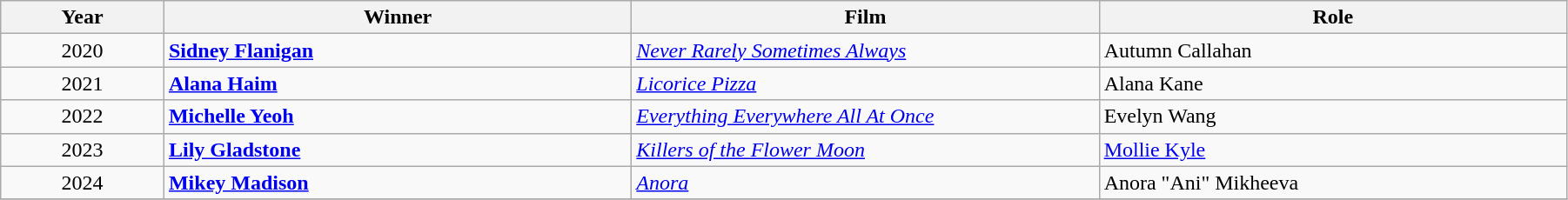<table class="wikitable" style="width:95%;" cellpadding="5">
<tr>
<th style="width:100px;"><strong>Year</strong></th>
<th style="width:300px;"><strong>Winner</strong></th>
<th style="width:300px;"><strong>Film</strong></th>
<th style="width:300px;"><strong>Role</strong></th>
</tr>
<tr>
<td style="text-align:center;">2020</td>
<td><strong><a href='#'>Sidney Flanigan</a></strong></td>
<td><em><a href='#'>Never Rarely Sometimes Always</a></em></td>
<td>Autumn Callahan</td>
</tr>
<tr>
<td style="text-align:center;">2021</td>
<td><strong><a href='#'>Alana Haim</a></strong></td>
<td><em><a href='#'>Licorice Pizza</a></em></td>
<td>Alana Kane</td>
</tr>
<tr>
<td style="text-align:center;">2022</td>
<td><strong><a href='#'>Michelle Yeoh</a></strong></td>
<td><em><a href='#'>Everything Everywhere All At Once</a></em></td>
<td>Evelyn Wang</td>
</tr>
<tr>
<td style="text-align:center;">2023</td>
<td><strong><a href='#'>Lily Gladstone</a></strong></td>
<td><em><a href='#'>Killers of the Flower Moon</a></em></td>
<td><a href='#'>Mollie Kyle</a></td>
</tr>
<tr>
<td style="text-align:center;">2024</td>
<td><strong><a href='#'>Mikey Madison</a></strong></td>
<td><em><a href='#'>Anora</a></em></td>
<td>Anora "Ani" Mikheeva</td>
</tr>
<tr>
</tr>
</table>
